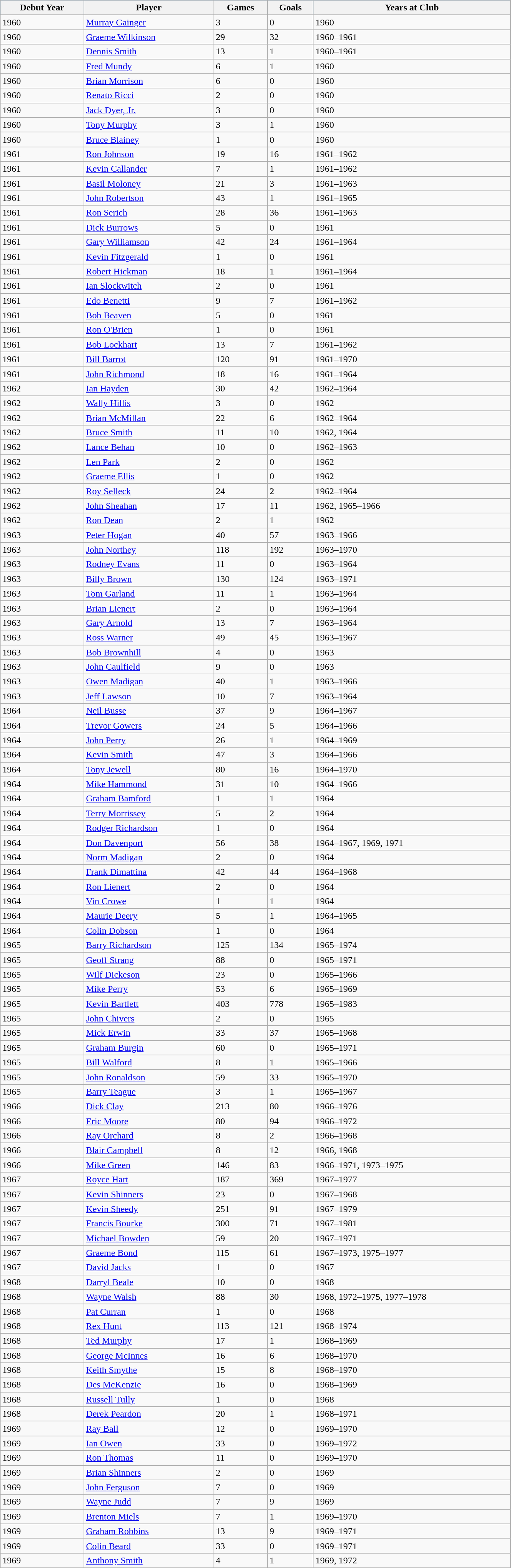<table class="wikitable" style="width:70%;">
<tr style="background:#87cefa;">
<th>Debut Year</th>
<th>Player</th>
<th>Games</th>
<th>Goals</th>
<th>Years at Club</th>
</tr>
<tr>
<td>1960</td>
<td><a href='#'>Murray Gainger</a></td>
<td>3</td>
<td>0</td>
<td>1960</td>
</tr>
<tr>
<td>1960</td>
<td><a href='#'>Graeme Wilkinson</a></td>
<td>29</td>
<td>32</td>
<td>1960–1961</td>
</tr>
<tr>
<td>1960</td>
<td><a href='#'>Dennis Smith</a></td>
<td>13</td>
<td>1</td>
<td>1960–1961</td>
</tr>
<tr>
<td>1960</td>
<td><a href='#'>Fred Mundy</a></td>
<td>6</td>
<td>1</td>
<td>1960</td>
</tr>
<tr>
<td>1960</td>
<td><a href='#'>Brian Morrison</a></td>
<td>6</td>
<td>0</td>
<td>1960</td>
</tr>
<tr>
<td>1960</td>
<td><a href='#'>Renato Ricci</a></td>
<td>2</td>
<td>0</td>
<td>1960</td>
</tr>
<tr>
<td>1960</td>
<td><a href='#'>Jack Dyer, Jr.</a></td>
<td>3</td>
<td>0</td>
<td>1960</td>
</tr>
<tr>
<td>1960</td>
<td><a href='#'>Tony Murphy</a></td>
<td>3</td>
<td>1</td>
<td>1960</td>
</tr>
<tr>
<td>1960</td>
<td><a href='#'>Bruce Blainey</a></td>
<td>1</td>
<td>0</td>
<td>1960</td>
</tr>
<tr>
<td>1961</td>
<td><a href='#'>Ron Johnson</a></td>
<td>19</td>
<td>16</td>
<td>1961–1962</td>
</tr>
<tr>
<td>1961</td>
<td><a href='#'>Kevin Callander</a></td>
<td>7</td>
<td>1</td>
<td>1961–1962</td>
</tr>
<tr>
<td>1961</td>
<td><a href='#'>Basil Moloney</a></td>
<td>21</td>
<td>3</td>
<td>1961–1963</td>
</tr>
<tr>
<td>1961</td>
<td><a href='#'>John Robertson</a></td>
<td>43</td>
<td>1</td>
<td>1961–1965</td>
</tr>
<tr>
<td>1961</td>
<td><a href='#'>Ron Serich</a></td>
<td>28</td>
<td>36</td>
<td>1961–1963</td>
</tr>
<tr>
<td>1961</td>
<td><a href='#'>Dick Burrows</a></td>
<td>5</td>
<td>0</td>
<td>1961</td>
</tr>
<tr>
<td>1961</td>
<td><a href='#'>Gary Williamson</a></td>
<td>42</td>
<td>24</td>
<td>1961–1964</td>
</tr>
<tr>
<td>1961</td>
<td><a href='#'>Kevin Fitzgerald</a></td>
<td>1</td>
<td>0</td>
<td>1961</td>
</tr>
<tr>
<td>1961</td>
<td><a href='#'>Robert Hickman</a></td>
<td>18</td>
<td>1</td>
<td>1961–1964</td>
</tr>
<tr>
<td>1961</td>
<td><a href='#'>Ian Slockwitch</a></td>
<td>2</td>
<td>0</td>
<td>1961</td>
</tr>
<tr>
<td>1961</td>
<td><a href='#'>Edo Benetti</a></td>
<td>9</td>
<td>7</td>
<td>1961–1962</td>
</tr>
<tr>
<td>1961</td>
<td><a href='#'>Bob Beaven</a></td>
<td>5</td>
<td>0</td>
<td>1961</td>
</tr>
<tr>
<td>1961</td>
<td><a href='#'>Ron O'Brien</a></td>
<td>1</td>
<td>0</td>
<td>1961</td>
</tr>
<tr>
<td>1961</td>
<td><a href='#'>Bob Lockhart</a></td>
<td>13</td>
<td>7</td>
<td>1961–1962</td>
</tr>
<tr>
<td>1961</td>
<td><a href='#'>Bill Barrot</a></td>
<td>120</td>
<td>91</td>
<td>1961–1970</td>
</tr>
<tr>
<td>1961</td>
<td><a href='#'>John Richmond</a></td>
<td>18</td>
<td>16</td>
<td>1961–1964</td>
</tr>
<tr>
<td>1962</td>
<td><a href='#'>Ian Hayden</a></td>
<td>30</td>
<td>42</td>
<td>1962–1964</td>
</tr>
<tr>
<td>1962</td>
<td><a href='#'>Wally Hillis</a></td>
<td>3</td>
<td>0</td>
<td>1962</td>
</tr>
<tr>
<td>1962</td>
<td><a href='#'>Brian McMillan</a></td>
<td>22</td>
<td>6</td>
<td>1962–1964</td>
</tr>
<tr>
<td>1962</td>
<td><a href='#'>Bruce Smith</a></td>
<td>11</td>
<td>10</td>
<td>1962, 1964</td>
</tr>
<tr>
<td>1962</td>
<td><a href='#'>Lance Behan</a></td>
<td>10</td>
<td>0</td>
<td>1962–1963</td>
</tr>
<tr>
<td>1962</td>
<td><a href='#'>Len Park</a></td>
<td>2</td>
<td>0</td>
<td>1962</td>
</tr>
<tr>
<td>1962</td>
<td><a href='#'>Graeme Ellis</a></td>
<td>1</td>
<td>0</td>
<td>1962</td>
</tr>
<tr>
<td>1962</td>
<td><a href='#'>Roy Selleck</a></td>
<td>24</td>
<td>2</td>
<td>1962–1964</td>
</tr>
<tr>
<td>1962</td>
<td><a href='#'>John Sheahan</a></td>
<td>17</td>
<td>11</td>
<td>1962, 1965–1966</td>
</tr>
<tr>
<td>1962</td>
<td><a href='#'>Ron Dean</a></td>
<td>2</td>
<td>1</td>
<td>1962</td>
</tr>
<tr>
<td>1963</td>
<td><a href='#'>Peter Hogan</a></td>
<td>40</td>
<td>57</td>
<td>1963–1966</td>
</tr>
<tr>
<td>1963</td>
<td><a href='#'>John Northey</a></td>
<td>118</td>
<td>192</td>
<td>1963–1970</td>
</tr>
<tr>
<td>1963</td>
<td><a href='#'>Rodney Evans</a></td>
<td>11</td>
<td>0</td>
<td>1963–1964</td>
</tr>
<tr>
<td>1963</td>
<td><a href='#'>Billy Brown</a></td>
<td>130</td>
<td>124</td>
<td>1963–1971</td>
</tr>
<tr>
<td>1963</td>
<td><a href='#'>Tom Garland</a></td>
<td>11</td>
<td>1</td>
<td>1963–1964</td>
</tr>
<tr>
<td>1963</td>
<td><a href='#'>Brian Lienert</a></td>
<td>2</td>
<td>0</td>
<td>1963–1964</td>
</tr>
<tr>
<td>1963</td>
<td><a href='#'>Gary Arnold</a></td>
<td>13</td>
<td>7</td>
<td>1963–1964</td>
</tr>
<tr>
<td>1963</td>
<td><a href='#'>Ross Warner</a></td>
<td>49</td>
<td>45</td>
<td>1963–1967</td>
</tr>
<tr>
<td>1963</td>
<td><a href='#'>Bob Brownhill</a></td>
<td>4</td>
<td>0</td>
<td>1963</td>
</tr>
<tr>
<td>1963</td>
<td><a href='#'>John Caulfield</a></td>
<td>9</td>
<td>0</td>
<td>1963</td>
</tr>
<tr>
<td>1963</td>
<td><a href='#'>Owen Madigan</a></td>
<td>40</td>
<td>1</td>
<td>1963–1966</td>
</tr>
<tr>
<td>1963</td>
<td><a href='#'>Jeff Lawson</a></td>
<td>10</td>
<td>7</td>
<td>1963–1964</td>
</tr>
<tr>
<td>1964</td>
<td><a href='#'>Neil Busse</a></td>
<td>37</td>
<td>9</td>
<td>1964–1967</td>
</tr>
<tr>
<td>1964</td>
<td><a href='#'>Trevor Gowers</a></td>
<td>24</td>
<td>5</td>
<td>1964–1966</td>
</tr>
<tr>
<td>1964</td>
<td><a href='#'>John Perry</a></td>
<td>26</td>
<td>1</td>
<td>1964–1969</td>
</tr>
<tr>
<td>1964</td>
<td><a href='#'>Kevin Smith</a></td>
<td>47</td>
<td>3</td>
<td>1964–1966</td>
</tr>
<tr>
<td>1964</td>
<td><a href='#'>Tony Jewell</a></td>
<td>80</td>
<td>16</td>
<td>1964–1970</td>
</tr>
<tr>
<td>1964</td>
<td><a href='#'>Mike Hammond</a></td>
<td>31</td>
<td>10</td>
<td>1964–1966</td>
</tr>
<tr>
<td>1964</td>
<td><a href='#'>Graham Bamford</a></td>
<td>1</td>
<td>1</td>
<td>1964</td>
</tr>
<tr>
<td>1964</td>
<td><a href='#'>Terry Morrissey</a></td>
<td>5</td>
<td>2</td>
<td>1964</td>
</tr>
<tr>
<td>1964</td>
<td><a href='#'>Rodger Richardson</a></td>
<td>1</td>
<td>0</td>
<td>1964</td>
</tr>
<tr>
<td>1964</td>
<td><a href='#'>Don Davenport</a></td>
<td>56</td>
<td>38</td>
<td>1964–1967, 1969, 1971</td>
</tr>
<tr>
<td>1964</td>
<td><a href='#'>Norm Madigan</a></td>
<td>2</td>
<td>0</td>
<td>1964</td>
</tr>
<tr>
<td>1964</td>
<td><a href='#'>Frank Dimattina</a></td>
<td>42</td>
<td>44</td>
<td>1964–1968</td>
</tr>
<tr>
<td>1964</td>
<td><a href='#'>Ron Lienert</a></td>
<td>2</td>
<td>0</td>
<td>1964</td>
</tr>
<tr>
<td>1964</td>
<td><a href='#'>Vin Crowe</a></td>
<td>1</td>
<td>1</td>
<td>1964</td>
</tr>
<tr>
<td>1964</td>
<td><a href='#'>Maurie Deery</a></td>
<td>5</td>
<td>1</td>
<td>1964–1965</td>
</tr>
<tr>
<td>1964</td>
<td><a href='#'>Colin Dobson</a></td>
<td>1</td>
<td>0</td>
<td>1964</td>
</tr>
<tr>
<td>1965</td>
<td><a href='#'>Barry Richardson</a></td>
<td>125</td>
<td>134</td>
<td>1965–1974</td>
</tr>
<tr>
<td>1965</td>
<td><a href='#'>Geoff Strang</a></td>
<td>88</td>
<td>0</td>
<td>1965–1971</td>
</tr>
<tr>
<td>1965</td>
<td><a href='#'>Wilf Dickeson</a></td>
<td>23</td>
<td>0</td>
<td>1965–1966</td>
</tr>
<tr>
<td>1965</td>
<td><a href='#'>Mike Perry</a></td>
<td>53</td>
<td>6</td>
<td>1965–1969</td>
</tr>
<tr>
<td>1965</td>
<td><a href='#'>Kevin Bartlett</a></td>
<td>403</td>
<td>778</td>
<td>1965–1983</td>
</tr>
<tr>
<td>1965</td>
<td><a href='#'>John Chivers</a></td>
<td>2</td>
<td>0</td>
<td>1965</td>
</tr>
<tr>
<td>1965</td>
<td><a href='#'>Mick Erwin</a></td>
<td>33</td>
<td>37</td>
<td>1965–1968</td>
</tr>
<tr>
<td>1965</td>
<td><a href='#'>Graham Burgin</a></td>
<td>60</td>
<td>0</td>
<td>1965–1971</td>
</tr>
<tr>
<td>1965</td>
<td><a href='#'>Bill Walford</a></td>
<td>8</td>
<td>1</td>
<td>1965–1966</td>
</tr>
<tr>
<td>1965</td>
<td><a href='#'>John Ronaldson</a></td>
<td>59</td>
<td>33</td>
<td>1965–1970</td>
</tr>
<tr>
<td>1965</td>
<td><a href='#'>Barry Teague</a></td>
<td>3</td>
<td>1</td>
<td>1965–1967</td>
</tr>
<tr>
<td>1966</td>
<td><a href='#'>Dick Clay</a></td>
<td>213</td>
<td>80</td>
<td>1966–1976</td>
</tr>
<tr>
<td>1966</td>
<td><a href='#'>Eric Moore</a></td>
<td>80</td>
<td>94</td>
<td>1966–1972</td>
</tr>
<tr>
<td>1966</td>
<td><a href='#'>Ray Orchard</a></td>
<td>8</td>
<td>2</td>
<td>1966–1968</td>
</tr>
<tr>
<td>1966</td>
<td><a href='#'>Blair Campbell</a></td>
<td>8</td>
<td>12</td>
<td>1966, 1968</td>
</tr>
<tr>
<td>1966</td>
<td><a href='#'>Mike Green</a></td>
<td>146</td>
<td>83</td>
<td>1966–1971, 1973–1975</td>
</tr>
<tr>
<td>1967</td>
<td><a href='#'>Royce Hart</a></td>
<td>187</td>
<td>369</td>
<td>1967–1977</td>
</tr>
<tr>
<td>1967</td>
<td><a href='#'>Kevin Shinners</a></td>
<td>23</td>
<td>0</td>
<td>1967–1968</td>
</tr>
<tr>
<td>1967</td>
<td><a href='#'>Kevin Sheedy</a></td>
<td>251</td>
<td>91</td>
<td>1967–1979</td>
</tr>
<tr>
<td>1967</td>
<td><a href='#'>Francis Bourke</a></td>
<td>300</td>
<td>71</td>
<td>1967–1981</td>
</tr>
<tr>
<td>1967</td>
<td><a href='#'>Michael Bowden</a></td>
<td>59</td>
<td>20</td>
<td>1967–1971</td>
</tr>
<tr>
<td>1967</td>
<td><a href='#'>Graeme Bond</a></td>
<td>115</td>
<td>61</td>
<td>1967–1973, 1975–1977</td>
</tr>
<tr>
<td>1967</td>
<td><a href='#'>David Jacks</a></td>
<td>1</td>
<td>0</td>
<td>1967</td>
</tr>
<tr>
<td>1968</td>
<td><a href='#'>Darryl Beale</a></td>
<td>10</td>
<td>0</td>
<td>1968</td>
</tr>
<tr>
<td>1968</td>
<td><a href='#'>Wayne Walsh</a></td>
<td>88</td>
<td>30</td>
<td>1968, 1972–1975, 1977–1978</td>
</tr>
<tr>
<td>1968</td>
<td><a href='#'>Pat Curran</a></td>
<td>1</td>
<td>0</td>
<td>1968</td>
</tr>
<tr>
<td>1968</td>
<td><a href='#'>Rex Hunt</a></td>
<td>113</td>
<td>121</td>
<td>1968–1974</td>
</tr>
<tr>
<td>1968</td>
<td><a href='#'>Ted Murphy</a></td>
<td>17</td>
<td>1</td>
<td>1968–1969</td>
</tr>
<tr>
<td>1968</td>
<td><a href='#'>George McInnes</a></td>
<td>16</td>
<td>6</td>
<td>1968–1970</td>
</tr>
<tr>
<td>1968</td>
<td><a href='#'>Keith Smythe</a></td>
<td>15</td>
<td>8</td>
<td>1968–1970</td>
</tr>
<tr>
<td>1968</td>
<td><a href='#'>Des McKenzie</a></td>
<td>16</td>
<td>0</td>
<td>1968–1969</td>
</tr>
<tr>
<td>1968</td>
<td><a href='#'>Russell Tully</a></td>
<td>1</td>
<td>0</td>
<td>1968</td>
</tr>
<tr>
<td>1968</td>
<td><a href='#'>Derek Peardon</a></td>
<td>20</td>
<td>1</td>
<td>1968–1971</td>
</tr>
<tr>
<td>1969</td>
<td><a href='#'>Ray Ball</a></td>
<td>12</td>
<td>0</td>
<td>1969–1970</td>
</tr>
<tr>
<td>1969</td>
<td><a href='#'>Ian Owen</a></td>
<td>33</td>
<td>0</td>
<td>1969–1972</td>
</tr>
<tr>
<td>1969</td>
<td><a href='#'>Ron Thomas</a></td>
<td>11</td>
<td>0</td>
<td>1969–1970</td>
</tr>
<tr>
<td>1969</td>
<td><a href='#'>Brian Shinners</a></td>
<td>2</td>
<td>0</td>
<td>1969</td>
</tr>
<tr>
<td>1969</td>
<td><a href='#'>John Ferguson</a></td>
<td>7</td>
<td>0</td>
<td>1969</td>
</tr>
<tr>
<td>1969</td>
<td><a href='#'>Wayne Judd</a></td>
<td>7</td>
<td>9</td>
<td>1969</td>
</tr>
<tr>
<td>1969</td>
<td><a href='#'>Brenton Miels</a></td>
<td>7</td>
<td>1</td>
<td>1969–1970</td>
</tr>
<tr>
<td>1969</td>
<td><a href='#'>Graham Robbins</a></td>
<td>13</td>
<td>9</td>
<td>1969–1971</td>
</tr>
<tr>
<td>1969</td>
<td><a href='#'>Colin Beard</a></td>
<td>33</td>
<td>0</td>
<td>1969–1971</td>
</tr>
<tr>
<td>1969</td>
<td><a href='#'>Anthony Smith</a></td>
<td>4</td>
<td>1</td>
<td>1969, 1972</td>
</tr>
</table>
